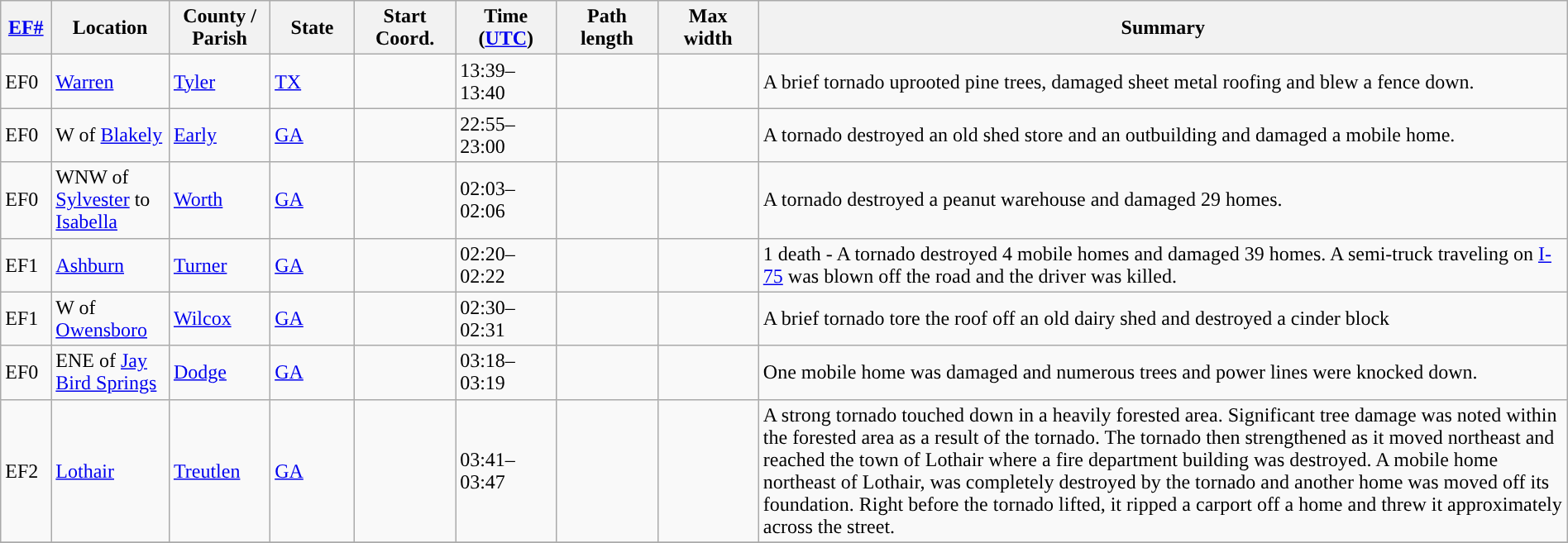<table class="wikitable sortable" style="width:100%;">
<tr>
<th scope="col"  style="width:3%; text-align:center;"><a href='#'>EF#</a></th>
<th scope="col"  style="width:7%; text-align:center;" class="unsortable">Location</th>
<th scope="col"  style="width:6%; text-align:center;" class="unsortable">County / Parish</th>
<th scope="col"  style="width:5%; text-align:center;">State</th>
<th scope="col"  style="width:6%; text-align:center;">Start Coord.</th>
<th scope="col"  style="width:6%; text-align:center;">Time (<a href='#'>UTC</a>)</th>
<th scope="col"  style="width:6%; text-align:center;">Path length</th>
<th scope="col"  style="width:6%; text-align:center;">Max width</th>
<th scope="col" class="unsortable" style="width:48%; text-align:center;">Summary</th>
</tr>
<tr>
<td>EF0</td>
<td><a href='#'>Warren</a></td>
<td><a href='#'>Tyler</a></td>
<td><a href='#'>TX</a></td>
<td></td>
<td>13:39–13:40</td>
<td></td>
<td></td>
<td>A brief tornado uprooted pine trees, damaged sheet metal roofing and blew a fence down.</td>
</tr>
<tr>
<td>EF0</td>
<td>W of <a href='#'>Blakely</a></td>
<td><a href='#'>Early</a></td>
<td><a href='#'>GA</a></td>
<td></td>
<td>22:55–23:00</td>
<td></td>
<td></td>
<td>A tornado destroyed an old shed store and an outbuilding and damaged a mobile home.</td>
</tr>
<tr>
<td>EF0</td>
<td>WNW of <a href='#'>Sylvester</a> to <a href='#'>Isabella</a></td>
<td><a href='#'>Worth</a></td>
<td><a href='#'>GA</a></td>
<td></td>
<td>02:03–02:06</td>
<td></td>
<td></td>
<td>A tornado destroyed a peanut warehouse and damaged 29 homes.</td>
</tr>
<tr>
<td>EF1</td>
<td><a href='#'>Ashburn</a></td>
<td><a href='#'>Turner</a></td>
<td><a href='#'>GA</a></td>
<td></td>
<td>02:20–02:22</td>
<td></td>
<td></td>
<td>1 death - A tornado destroyed 4 mobile homes and damaged 39 homes. A semi-truck traveling on <a href='#'>I-75</a> was blown off the road and the driver was killed.</td>
</tr>
<tr>
<td>EF1</td>
<td>W of <a href='#'>Owensboro</a></td>
<td><a href='#'>Wilcox</a></td>
<td><a href='#'>GA</a></td>
<td></td>
<td>02:30–02:31</td>
<td></td>
<td></td>
<td>A brief tornado tore the roof off an old dairy shed and destroyed a cinder block</td>
</tr>
<tr>
<td>EF0</td>
<td>ENE of <a href='#'>Jay Bird Springs</a></td>
<td><a href='#'>Dodge</a></td>
<td><a href='#'>GA</a></td>
<td></td>
<td>03:18–03:19</td>
<td></td>
<td></td>
<td>One mobile home was damaged and numerous trees and power lines were knocked down.</td>
</tr>
<tr>
<td>EF2</td>
<td><a href='#'>Lothair</a></td>
<td><a href='#'>Treutlen</a></td>
<td><a href='#'>GA</a></td>
<td></td>
<td>03:41–03:47</td>
<td></td>
<td></td>
<td>A strong tornado touched down in a heavily forested area. Significant tree damage was noted within the forested area as a result of the tornado. The tornado then strengthened as it moved northeast and reached the town of Lothair where a fire department building was destroyed. A mobile home northeast of Lothair, was completely destroyed by the tornado and another home was moved off its foundation. Right before the tornado lifted, it ripped a carport off a home and threw it approximately  across the street.</td>
</tr>
<tr>
</tr>
</table>
